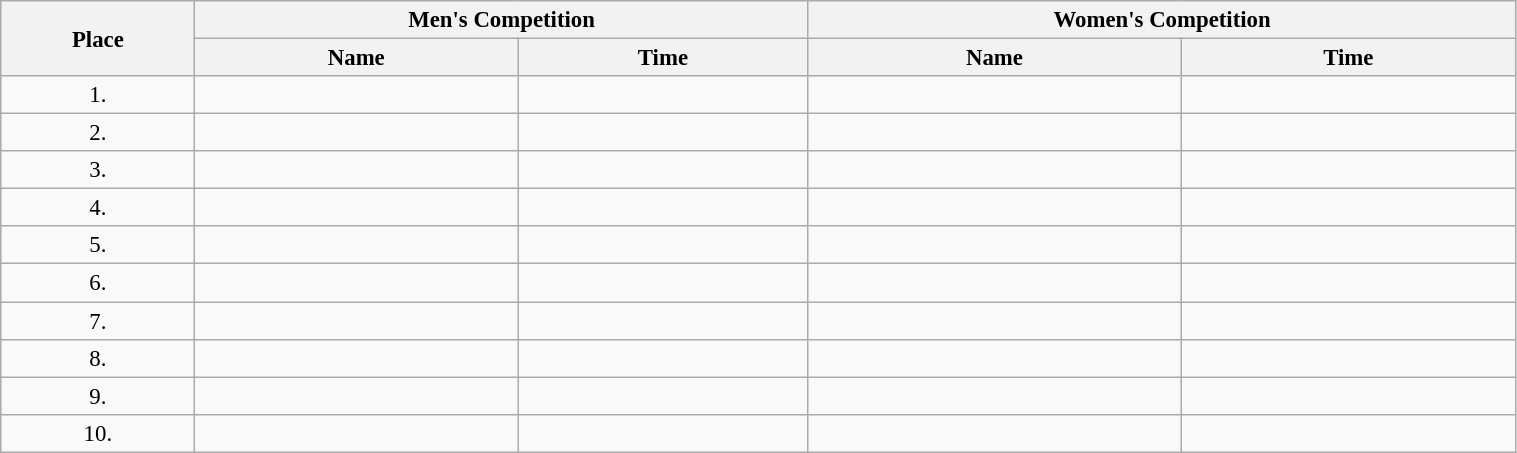<table class=wikitable style="font-size:95%" width="80%">
<tr>
<th rowspan="2">Place</th>
<th colspan="2">Men's Competition</th>
<th colspan="2">Women's Competition</th>
</tr>
<tr>
<th>Name</th>
<th>Time</th>
<th>Name</th>
<th>Time</th>
</tr>
<tr>
<td align="center">1.</td>
<td></td>
<td></td>
<td></td>
<td></td>
</tr>
<tr>
<td align="center">2.</td>
<td></td>
<td></td>
<td></td>
<td></td>
</tr>
<tr>
<td align="center">3.</td>
<td></td>
<td></td>
<td></td>
<td></td>
</tr>
<tr>
<td align="center">4.</td>
<td></td>
<td></td>
<td></td>
<td></td>
</tr>
<tr>
<td align="center">5.</td>
<td></td>
<td></td>
<td></td>
<td></td>
</tr>
<tr>
<td align="center">6.</td>
<td></td>
<td></td>
<td></td>
<td></td>
</tr>
<tr>
<td align="center">7.</td>
<td></td>
<td></td>
<td></td>
<td></td>
</tr>
<tr>
<td align="center">8.</td>
<td></td>
<td></td>
<td></td>
<td></td>
</tr>
<tr>
<td align="center">9.</td>
<td></td>
<td></td>
<td></td>
<td></td>
</tr>
<tr>
<td align="center">10.</td>
<td></td>
<td></td>
<td></td>
<td></td>
</tr>
</table>
